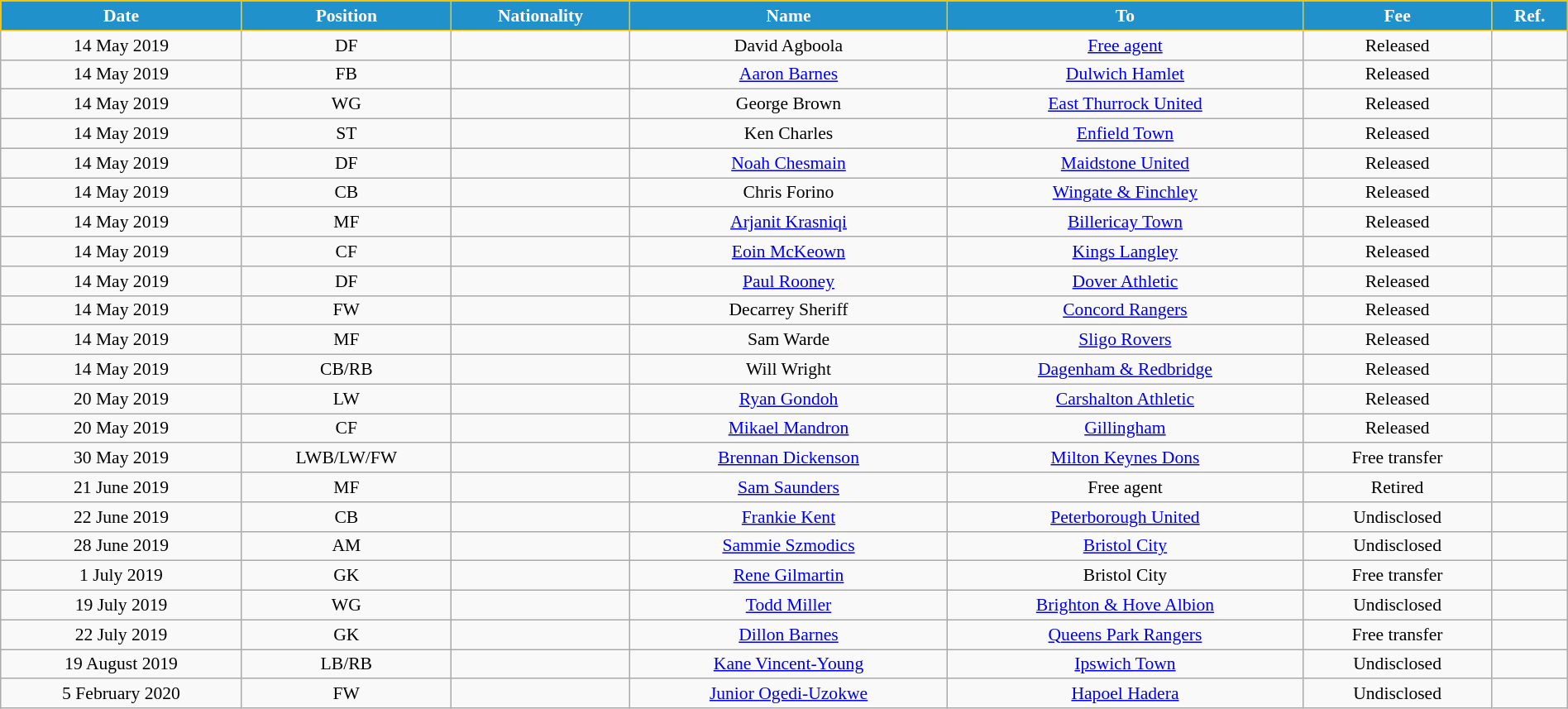<table class="wikitable" style="text-align:center; font-size:90%; width:100%;">
<tr>
<th style="background:#2191CC; color:white; border:1px solid #F7C408; text-align:center;">Date</th>
<th style="background:#2191CC; color:white; border:1px solid #F7C408; text-align:center;">Position</th>
<th style="background:#2191CC; color:white; border:1px solid #F7C408; text-align:center;">Nationality</th>
<th style="background:#2191CC; color:white; border:1px solid #F7C408; text-align:center;">Name</th>
<th style="background:#2191CC; color:white; border:1px solid #F7C408; text-align:center;">To</th>
<th style="background:#2191CC; color:white; border:1px solid #F7C408; text-align:center;">Fee</th>
<th style="background:#2191CC; color:white; border:1px solid #F7C408; text-align:center;">Ref.</th>
</tr>
<tr>
<td>14 May 2019</td>
<td>DF</td>
<td></td>
<td>David Agboola</td>
<td><a href='#'>Free agent</a></td>
<td>Released</td>
<td></td>
</tr>
<tr>
<td>14 May 2019</td>
<td>FB</td>
<td></td>
<td><a href='#'>Aaron Barnes</a></td>
<td> <a href='#'>Dulwich Hamlet</a></td>
<td>Released</td>
<td></td>
</tr>
<tr>
<td>14 May 2019</td>
<td>WG</td>
<td></td>
<td>George Brown</td>
<td> <a href='#'>East Thurrock United</a></td>
<td>Released</td>
<td></td>
</tr>
<tr>
<td>14 May 2019</td>
<td>ST</td>
<td></td>
<td>Ken Charles</td>
<td> <a href='#'>Enfield Town</a></td>
<td>Released</td>
<td></td>
</tr>
<tr>
<td>14 May 2019</td>
<td>DF</td>
<td></td>
<td><a href='#'>Noah Chesmain</a></td>
<td> <a href='#'>Maidstone United</a></td>
<td>Released</td>
<td></td>
</tr>
<tr>
<td>14 May 2019</td>
<td>CB</td>
<td></td>
<td>Chris Forino</td>
<td> <a href='#'>Wingate & Finchley</a></td>
<td>Released</td>
<td></td>
</tr>
<tr>
<td>14 May 2019</td>
<td>MF</td>
<td></td>
<td><a href='#'>Arjanit Krasniqi</a></td>
<td> <a href='#'>Billericay Town</a></td>
<td>Released</td>
<td></td>
</tr>
<tr>
<td>14 May 2019</td>
<td>CF</td>
<td></td>
<td><a href='#'>Eoin McKeown</a></td>
<td> <a href='#'>Kings Langley</a></td>
<td>Released</td>
<td></td>
</tr>
<tr>
<td>14 May 2019</td>
<td>DF</td>
<td></td>
<td><a href='#'>Paul Rooney</a></td>
<td> <a href='#'>Dover Athletic</a></td>
<td>Released</td>
<td></td>
</tr>
<tr>
<td>14 May 2019</td>
<td>FW</td>
<td></td>
<td>Decarrey Sheriff</td>
<td> <a href='#'>Concord Rangers</a></td>
<td>Released</td>
<td></td>
</tr>
<tr>
<td>14 May 2019</td>
<td>MF</td>
<td></td>
<td>Sam Warde</td>
<td> <a href='#'>Sligo Rovers</a></td>
<td>Released</td>
<td></td>
</tr>
<tr>
<td>14 May 2019</td>
<td>CB/RB</td>
<td></td>
<td>Will Wright</td>
<td> <a href='#'>Dagenham & Redbridge</a></td>
<td>Released</td>
<td></td>
</tr>
<tr>
<td>20 May 2019</td>
<td>LW</td>
<td></td>
<td><a href='#'>Ryan Gondoh</a></td>
<td> <a href='#'>Carshalton Athletic</a></td>
<td>Released</td>
<td></td>
</tr>
<tr>
<td>20 May 2019</td>
<td>CF</td>
<td></td>
<td><a href='#'>Mikael Mandron</a></td>
<td> <a href='#'>Gillingham</a></td>
<td>Released</td>
<td></td>
</tr>
<tr>
<td>30 May 2019</td>
<td>LWB/LW/FW</td>
<td></td>
<td><a href='#'>Brennan Dickenson</a></td>
<td> <a href='#'>Milton Keynes Dons</a></td>
<td>Free transfer</td>
<td></td>
</tr>
<tr>
<td>21 June 2019</td>
<td>MF</td>
<td></td>
<td><a href='#'>Sam Saunders</a></td>
<td>Free agent</td>
<td>Retired</td>
<td></td>
</tr>
<tr>
<td>22 June 2019</td>
<td>CB</td>
<td></td>
<td><a href='#'>Frankie Kent</a></td>
<td> <a href='#'>Peterborough United</a></td>
<td>Undisclosed</td>
<td></td>
</tr>
<tr>
<td>28 June 2019</td>
<td>AM</td>
<td></td>
<td><a href='#'>Sammie Szmodics</a></td>
<td> <a href='#'>Bristol City</a></td>
<td>Undisclosed</td>
<td></td>
</tr>
<tr>
<td>1 July 2019</td>
<td>GK</td>
<td></td>
<td><a href='#'>Rene Gilmartin</a></td>
<td> Bristol City</td>
<td>Free transfer</td>
<td></td>
</tr>
<tr>
<td>19 July 2019</td>
<td>WG</td>
<td></td>
<td><a href='#'>Todd Miller</a></td>
<td> <a href='#'>Brighton & Hove Albion</a></td>
<td>Undisclosed</td>
<td></td>
</tr>
<tr>
<td>22 July 2019</td>
<td>GK</td>
<td></td>
<td><a href='#'>Dillon Barnes</a></td>
<td> <a href='#'>Queens Park Rangers</a></td>
<td>Free transfer</td>
<td></td>
</tr>
<tr>
<td>19 August 2019</td>
<td>LB/RB</td>
<td></td>
<td><a href='#'>Kane Vincent-Young</a></td>
<td> <a href='#'>Ipswich Town</a></td>
<td>Undisclosed</td>
<td></td>
</tr>
<tr>
<td>5 February 2020</td>
<td>FW</td>
<td></td>
<td><a href='#'>Junior Ogedi-Uzokwe</a></td>
<td> <a href='#'>Hapoel Hadera</a></td>
<td>Undisclosed</td>
<td></td>
</tr>
</table>
